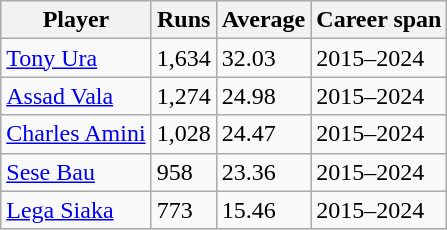<table class="wikitable">
<tr>
<th>Player</th>
<th>Runs</th>
<th>Average</th>
<th>Career span</th>
</tr>
<tr>
<td><a href='#'>Tony Ura</a></td>
<td>1,634</td>
<td>32.03</td>
<td>2015–2024</td>
</tr>
<tr>
<td><a href='#'>Assad Vala</a></td>
<td>1,274</td>
<td>24.98</td>
<td>2015–2024</td>
</tr>
<tr>
<td><a href='#'>Charles Amini</a></td>
<td>1,028</td>
<td>24.47</td>
<td>2015–2024</td>
</tr>
<tr>
<td><a href='#'>Sese Bau</a></td>
<td>958</td>
<td>23.36</td>
<td>2015–2024</td>
</tr>
<tr>
<td><a href='#'>Lega Siaka</a></td>
<td>773</td>
<td>15.46</td>
<td>2015–2024</td>
</tr>
</table>
